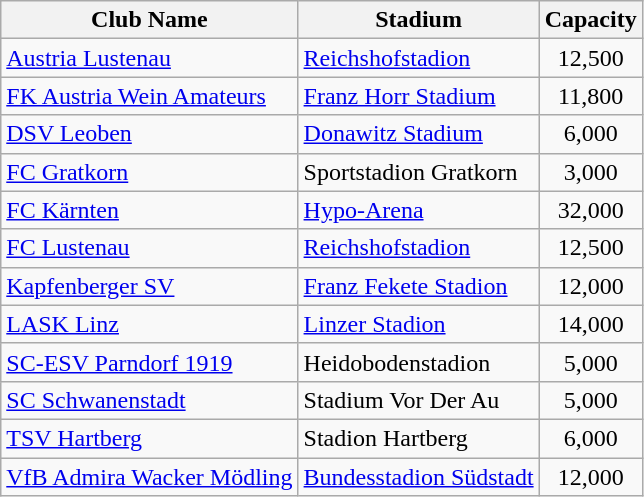<table class="wikitable">
<tr>
<th>Club Name</th>
<th>Stadium</th>
<th>Capacity</th>
</tr>
<tr>
<td><a href='#'>Austria Lustenau</a></td>
<td><a href='#'>Reichshofstadion</a></td>
<td align="center">12,500</td>
</tr>
<tr>
<td><a href='#'>FK Austria Wein Amateurs</a></td>
<td><a href='#'>Franz Horr Stadium</a></td>
<td align="center">11,800</td>
</tr>
<tr>
<td><a href='#'>DSV Leoben</a></td>
<td><a href='#'>Donawitz Stadium</a></td>
<td align="center">6,000</td>
</tr>
<tr>
<td><a href='#'>FC Gratkorn</a></td>
<td>Sportstadion Gratkorn</td>
<td align="center">3,000</td>
</tr>
<tr>
<td><a href='#'>FC Kärnten</a></td>
<td><a href='#'>Hypo-Arena</a></td>
<td align="center">32,000</td>
</tr>
<tr>
<td><a href='#'>FC Lustenau</a></td>
<td><a href='#'>Reichshofstadion</a></td>
<td align="center">12,500</td>
</tr>
<tr>
<td><a href='#'>Kapfenberger SV</a></td>
<td><a href='#'>Franz Fekete Stadion</a></td>
<td align="center">12,000</td>
</tr>
<tr>
<td><a href='#'>LASK Linz</a></td>
<td><a href='#'>Linzer Stadion</a></td>
<td align="center">14,000</td>
</tr>
<tr>
<td><a href='#'>SC-ESV Parndorf 1919</a></td>
<td>Heidobodenstadion</td>
<td align="center">5,000</td>
</tr>
<tr>
<td><a href='#'>SC Schwanenstadt</a></td>
<td>Stadium Vor Der Au</td>
<td align="center">5,000</td>
</tr>
<tr>
<td><a href='#'>TSV Hartberg</a></td>
<td>Stadion Hartberg</td>
<td align="center">6,000</td>
</tr>
<tr>
<td><a href='#'>VfB Admira Wacker Mödling</a></td>
<td><a href='#'>Bundesstadion Südstadt</a></td>
<td align="center">12,000</td>
</tr>
</table>
